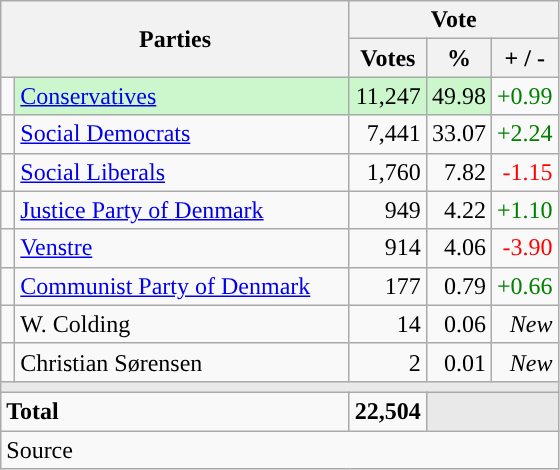<table class="wikitable" style="text-align:right;">
<tr>
<th style="text-align:centre;" rowspan="2" colspan="2" width="225">Parties</th>
<th colspan="3">Vote</th>
</tr>
<tr>
<th width="15">Votes</th>
<th width="15">%</th>
<th width="15">+ / -</th>
</tr>
<tr>
<td width="2" style="color:inherit;background:"></td>
<td bgcolor=#ccf7cc  align="left"><a href='#'>Conservatives</a></td>
<td bgcolor=#ccf7cc>11,247</td>
<td bgcolor=#ccf7cc>49.98</td>
<td style=color:green;>+0.99</td>
</tr>
<tr>
<td width="2" style="color:inherit;background:"></td>
<td align="left"><a href='#'>Social Democrats</a></td>
<td>7,441</td>
<td>33.07</td>
<td style=color:green;>+2.24</td>
</tr>
<tr>
<td width="2" style="color:inherit;background:"></td>
<td align="left"><a href='#'>Social Liberals</a></td>
<td>1,760</td>
<td>7.82</td>
<td style=color:red;>-1.15</td>
</tr>
<tr>
<td width="2" style="color:inherit;background:"></td>
<td align="left"><a href='#'>Justice Party of Denmark</a></td>
<td>949</td>
<td>4.22</td>
<td style=color:green;>+1.10</td>
</tr>
<tr>
<td width="2" style="color:inherit;background:"></td>
<td align="left"><a href='#'>Venstre</a></td>
<td>914</td>
<td>4.06</td>
<td style=color:red;>-3.90</td>
</tr>
<tr>
<td width="2" style="color:inherit;background:"></td>
<td align="left"><a href='#'>Communist Party of Denmark</a></td>
<td>177</td>
<td>0.79</td>
<td style=color:green;>+0.66</td>
</tr>
<tr>
<td width="2" style="color:inherit;background:"></td>
<td align="left">W. Colding</td>
<td>14</td>
<td>0.06</td>
<td><em>New</em></td>
</tr>
<tr>
<td width="2" style="color:inherit;background:"></td>
<td align="left">Christian Sørensen</td>
<td>2</td>
<td>0.01</td>
<td><em>New</em></td>
</tr>
<tr>
<td colspan="7" bgcolor="#E9E9E9"></td>
</tr>
<tr>
<td align="left" colspan="2"><strong>Total</strong></td>
<td><strong>22,504</strong></td>
<td bgcolor="#E9E9E9" colspan="2"></td>
</tr>
<tr>
<td align="left" colspan="6">Source</td>
</tr>
</table>
